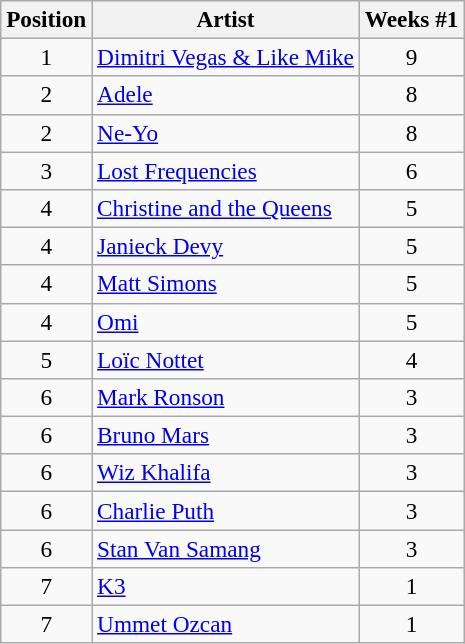<table class="wikitable sortable" style="font-size:97%;">
<tr>
<th>Position</th>
<th>Artist</th>
<th>Weeks #1</th>
</tr>
<tr>
<td align="center">1</td>
<td><a href='#'>Dimitri Vegas & Like Mike</a></td>
<td align="center">9</td>
</tr>
<tr>
<td align="center">2</td>
<td><a href='#'>Adele</a></td>
<td align="center">8</td>
</tr>
<tr>
<td align="center">2</td>
<td><a href='#'>Ne-Yo</a></td>
<td align="center">8</td>
</tr>
<tr>
<td align="center">3</td>
<td><a href='#'>Lost Frequencies</a></td>
<td align="center">6</td>
</tr>
<tr>
<td align="center">4</td>
<td><a href='#'>Christine and the Queens</a></td>
<td align="center">5</td>
</tr>
<tr>
<td align="center">4</td>
<td><a href='#'>Janieck Devy</a></td>
<td align="center">5</td>
</tr>
<tr>
<td align="center">4</td>
<td><a href='#'>Matt Simons</a></td>
<td align="center">5</td>
</tr>
<tr>
<td align="center">4</td>
<td><a href='#'>Omi</a></td>
<td align="center">5</td>
</tr>
<tr>
<td align="center">5</td>
<td><a href='#'>Loïc Nottet</a></td>
<td align="center">4</td>
</tr>
<tr>
<td align="center">6</td>
<td><a href='#'>Mark Ronson</a></td>
<td align="center">3</td>
</tr>
<tr>
<td align="center">6</td>
<td><a href='#'>Bruno Mars</a></td>
<td align="center">3</td>
</tr>
<tr>
<td align="center">6</td>
<td><a href='#'>Wiz Khalifa</a></td>
<td align="center">3</td>
</tr>
<tr>
<td align="center">6</td>
<td><a href='#'>Charlie Puth</a></td>
<td align="center">3</td>
</tr>
<tr>
<td align="center">6</td>
<td><a href='#'>Stan Van Samang</a></td>
<td align="center">3</td>
</tr>
<tr>
<td align="center">7</td>
<td><a href='#'>K3</a></td>
<td align="center">1</td>
</tr>
<tr>
<td align="center">7</td>
<td><a href='#'>Ummet Ozcan</a></td>
<td align="center">1</td>
</tr>
</table>
